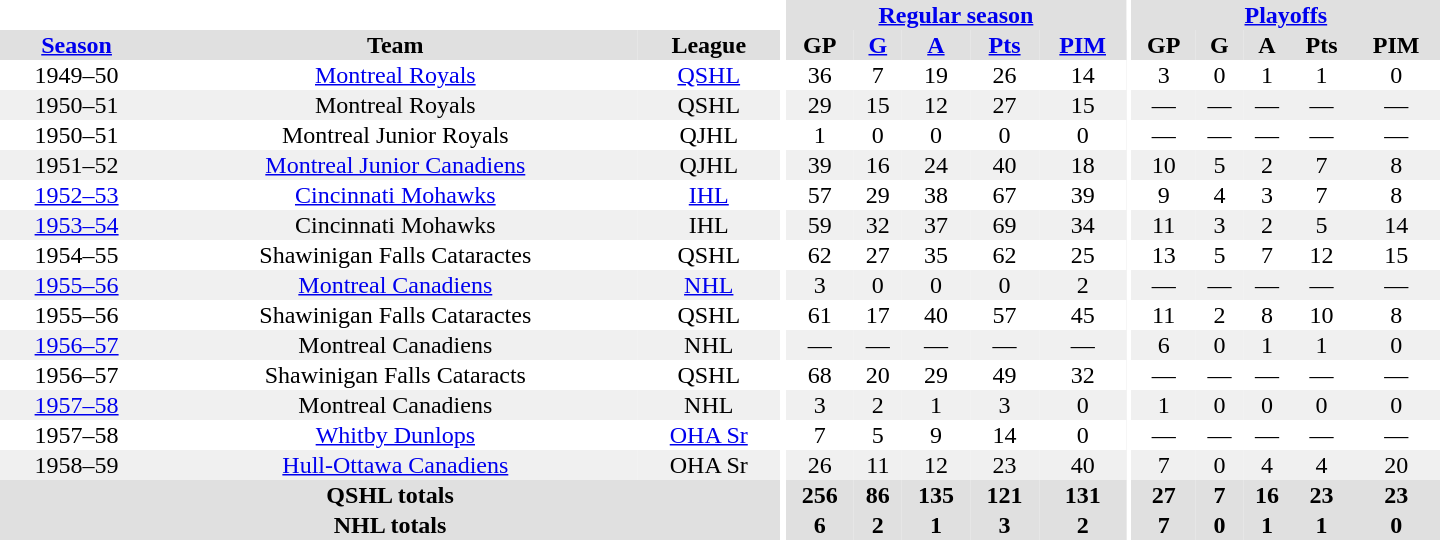<table border="0" cellpadding="1" cellspacing="0" style="text-align:center; width:60em">
<tr bgcolor="#e0e0e0">
<th colspan="3" bgcolor="#ffffff"></th>
<th rowspan="100" bgcolor="#ffffff"></th>
<th colspan="5"><a href='#'>Regular season</a></th>
<th rowspan="100" bgcolor="#ffffff"></th>
<th colspan="5"><a href='#'>Playoffs</a></th>
</tr>
<tr bgcolor="#e0e0e0">
<th><a href='#'>Season</a></th>
<th>Team</th>
<th>League</th>
<th>GP</th>
<th><a href='#'>G</a></th>
<th><a href='#'>A</a></th>
<th><a href='#'>Pts</a></th>
<th><a href='#'>PIM</a></th>
<th>GP</th>
<th>G</th>
<th>A</th>
<th>Pts</th>
<th>PIM</th>
</tr>
<tr>
<td>1949–50</td>
<td><a href='#'>Montreal Royals</a></td>
<td><a href='#'>QSHL</a></td>
<td>36</td>
<td>7</td>
<td>19</td>
<td>26</td>
<td>14</td>
<td>3</td>
<td>0</td>
<td>1</td>
<td>1</td>
<td>0</td>
</tr>
<tr bgcolor="#f0f0f0">
<td>1950–51</td>
<td>Montreal Royals</td>
<td>QSHL</td>
<td>29</td>
<td>15</td>
<td>12</td>
<td>27</td>
<td>15</td>
<td>—</td>
<td>—</td>
<td>—</td>
<td>—</td>
<td>—</td>
</tr>
<tr>
<td>1950–51</td>
<td>Montreal Junior Royals</td>
<td>QJHL</td>
<td>1</td>
<td>0</td>
<td>0</td>
<td>0</td>
<td>0</td>
<td>—</td>
<td>—</td>
<td>—</td>
<td>—</td>
<td>—</td>
</tr>
<tr bgcolor="#f0f0f0">
<td>1951–52</td>
<td><a href='#'>Montreal Junior Canadiens</a></td>
<td>QJHL</td>
<td>39</td>
<td>16</td>
<td>24</td>
<td>40</td>
<td>18</td>
<td>10</td>
<td>5</td>
<td>2</td>
<td>7</td>
<td>8</td>
</tr>
<tr>
<td><a href='#'>1952–53</a></td>
<td><a href='#'>Cincinnati Mohawks</a></td>
<td><a href='#'>IHL</a></td>
<td>57</td>
<td>29</td>
<td>38</td>
<td>67</td>
<td>39</td>
<td>9</td>
<td>4</td>
<td>3</td>
<td>7</td>
<td>8</td>
</tr>
<tr bgcolor="#f0f0f0">
<td><a href='#'>1953–54</a></td>
<td>Cincinnati Mohawks</td>
<td>IHL</td>
<td>59</td>
<td>32</td>
<td>37</td>
<td>69</td>
<td>34</td>
<td>11</td>
<td>3</td>
<td>2</td>
<td>5</td>
<td>14</td>
</tr>
<tr>
<td>1954–55</td>
<td>Shawinigan Falls Cataractes</td>
<td>QSHL</td>
<td>62</td>
<td>27</td>
<td>35</td>
<td>62</td>
<td>25</td>
<td>13</td>
<td>5</td>
<td>7</td>
<td>12</td>
<td>15</td>
</tr>
<tr bgcolor="#f0f0f0">
<td><a href='#'>1955–56</a></td>
<td><a href='#'>Montreal Canadiens</a></td>
<td><a href='#'>NHL</a></td>
<td>3</td>
<td>0</td>
<td>0</td>
<td>0</td>
<td>2</td>
<td>—</td>
<td>—</td>
<td>—</td>
<td>—</td>
<td>—</td>
</tr>
<tr>
<td>1955–56</td>
<td>Shawinigan Falls Cataractes</td>
<td>QSHL</td>
<td>61</td>
<td>17</td>
<td>40</td>
<td>57</td>
<td>45</td>
<td>11</td>
<td>2</td>
<td>8</td>
<td>10</td>
<td>8</td>
</tr>
<tr bgcolor="#f0f0f0">
<td><a href='#'>1956–57</a></td>
<td>Montreal Canadiens</td>
<td>NHL</td>
<td>—</td>
<td>—</td>
<td>—</td>
<td>—</td>
<td>—</td>
<td>6</td>
<td>0</td>
<td>1</td>
<td>1</td>
<td>0</td>
</tr>
<tr>
<td>1956–57</td>
<td>Shawinigan Falls Cataracts</td>
<td>QSHL</td>
<td>68</td>
<td>20</td>
<td>29</td>
<td>49</td>
<td>32</td>
<td>—</td>
<td>—</td>
<td>—</td>
<td>—</td>
<td>—</td>
</tr>
<tr bgcolor="#f0f0f0">
<td><a href='#'>1957–58</a></td>
<td>Montreal Canadiens</td>
<td>NHL</td>
<td>3</td>
<td>2</td>
<td>1</td>
<td>3</td>
<td>0</td>
<td>1</td>
<td>0</td>
<td>0</td>
<td>0</td>
<td>0</td>
</tr>
<tr>
<td>1957–58</td>
<td><a href='#'>Whitby Dunlops</a></td>
<td><a href='#'>OHA Sr</a></td>
<td>7</td>
<td>5</td>
<td>9</td>
<td>14</td>
<td>0</td>
<td>—</td>
<td>—</td>
<td>—</td>
<td>—</td>
<td>—</td>
</tr>
<tr bgcolor="#f0f0f0">
<td>1958–59</td>
<td><a href='#'>Hull-Ottawa Canadiens</a></td>
<td>OHA Sr</td>
<td>26</td>
<td>11</td>
<td>12</td>
<td>23</td>
<td>40</td>
<td>7</td>
<td>0</td>
<td>4</td>
<td>4</td>
<td>20</td>
</tr>
<tr bgcolor="#e0e0e0">
<th colspan="3">QSHL totals</th>
<th>256</th>
<th>86</th>
<th>135</th>
<th>121</th>
<th>131</th>
<th>27</th>
<th>7</th>
<th>16</th>
<th>23</th>
<th>23</th>
</tr>
<tr bgcolor="#e0e0e0">
<th colspan="3">NHL totals</th>
<th>6</th>
<th>2</th>
<th>1</th>
<th>3</th>
<th>2</th>
<th>7</th>
<th>0</th>
<th>1</th>
<th>1</th>
<th>0</th>
</tr>
</table>
